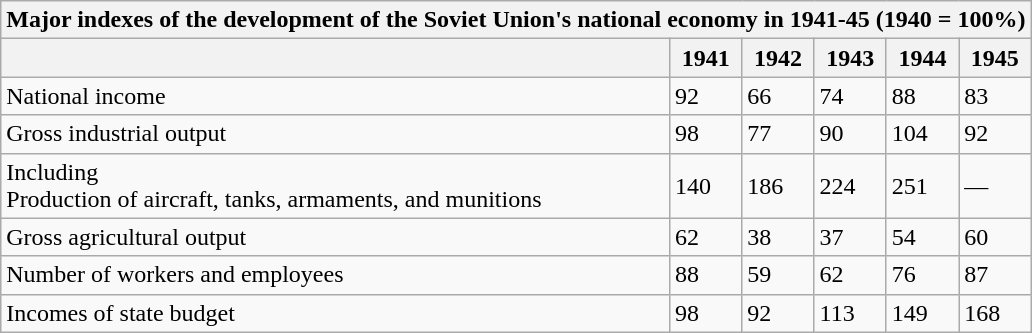<table class="wikitable">
<tr>
<th colspan="6">Major indexes of the development of the Soviet Union's national economy in 1941-45 (1940 = 100%)</th>
</tr>
<tr>
<th></th>
<th>1941</th>
<th>1942</th>
<th>1943</th>
<th>1944</th>
<th>1945</th>
</tr>
<tr>
<td>National income</td>
<td>92</td>
<td>66</td>
<td>74</td>
<td>88</td>
<td>83</td>
</tr>
<tr>
<td>Gross industrial output</td>
<td>98</td>
<td>77</td>
<td>90</td>
<td>104</td>
<td>92</td>
</tr>
<tr>
<td>Including<br>Production of aircraft, tanks, armaments, and munitions</td>
<td>140</td>
<td>186</td>
<td>224</td>
<td>251</td>
<td>—</td>
</tr>
<tr>
<td>Gross agricultural output</td>
<td>62</td>
<td>38</td>
<td>37</td>
<td>54</td>
<td>60</td>
</tr>
<tr>
<td>Number of workers and employees</td>
<td>88</td>
<td>59</td>
<td>62</td>
<td>76</td>
<td>87</td>
</tr>
<tr>
<td>Incomes of state budget</td>
<td>98</td>
<td>92</td>
<td>113</td>
<td>149</td>
<td>168</td>
</tr>
</table>
